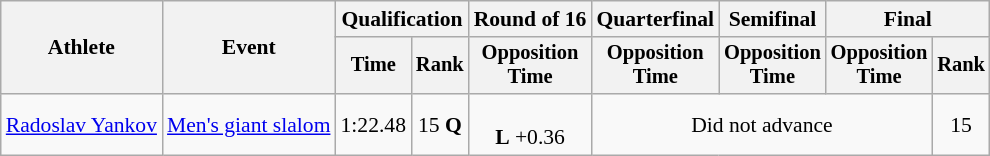<table class=wikitable style=font-size:90%;text-align:center>
<tr>
<th rowspan="2">Athlete</th>
<th rowspan="2">Event</th>
<th colspan="2">Qualification</th>
<th>Round of 16</th>
<th>Quarterfinal</th>
<th>Semifinal</th>
<th colspan=2>Final</th>
</tr>
<tr style="font-size:95%">
<th>Time</th>
<th>Rank</th>
<th>Opposition<br>Time</th>
<th>Opposition<br>Time</th>
<th>Opposition<br>Time</th>
<th>Opposition<br>Time</th>
<th>Rank</th>
</tr>
<tr>
<td align=left><a href='#'>Radoslav Yankov</a></td>
<td align=left><a href='#'>Men's giant slalom</a></td>
<td>1:22.48</td>
<td>15 <strong>Q</strong></td>
<td><br> <strong>L</strong> +0.36</td>
<td colspan=3>Did not advance</td>
<td>15</td>
</tr>
</table>
